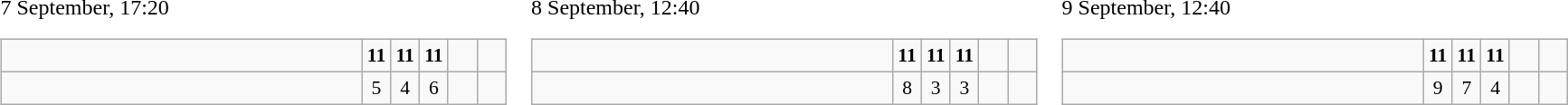<table>
<tr>
<td>7 September, 17:20<br><table class="wikitable" style="text-align:center; font-size:90%;">
<tr>
<td style="width:18em; text-align:left;"><strong></strong></td>
<td style="width:1em"><strong>11</strong></td>
<td style="width:1em"><strong>11</strong></td>
<td style="width:1em"><strong>11</strong></td>
<td style="width:1em"></td>
<td style="width:1em"></td>
</tr>
<tr>
<td style="text-align:left;"></td>
<td>5</td>
<td>4</td>
<td>6</td>
<td></td>
<td></td>
</tr>
</table>
</td>
<td>8 September, 12:40<br><table class="wikitable" style="text-align:center; font-size:90%;">
<tr>
<td style="width:18em; text-align:left;"><strong></strong></td>
<td style="width:1em"><strong>11</strong></td>
<td style="width:1em"><strong>11</strong></td>
<td style="width:1em"><strong>11</strong></td>
<td style="width:1em"></td>
<td style="width:1em"></td>
</tr>
<tr>
<td style="text-align:left;"></td>
<td>8</td>
<td>3</td>
<td>3</td>
<td></td>
<td></td>
</tr>
</table>
</td>
<td>9 September, 12:40<br><table class="wikitable" style="text-align:center; font-size:90%;">
<tr>
<td style="width:18em; text-align:left;"><strong></strong></td>
<td style="width:1em"><strong>11</strong></td>
<td style="width:1em"><strong>11</strong></td>
<td style="width:1em"><strong>11</strong></td>
<td style="width:1em"></td>
<td style="width:1em"></td>
</tr>
<tr>
<td style="text-align:left;"></td>
<td>9</td>
<td>7</td>
<td>4</td>
<td></td>
<td></td>
</tr>
</table>
</td>
</tr>
</table>
